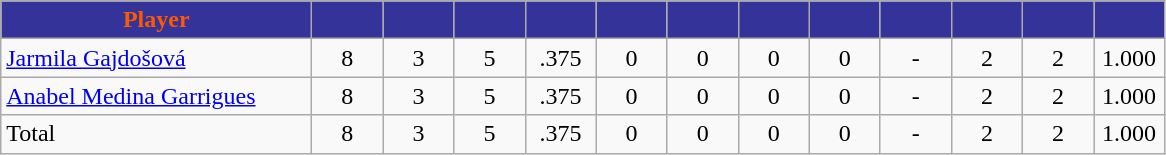<table class="wikitable" style="text-align:center">
<tr>
<th style="background:#333399; color:#FF5800" width="200px">Player</th>
<th style="background:#333399; color:#FF5800" width="40px"></th>
<th style="background:#333399; color:#FF5800" width="40px"></th>
<th style="background:#333399; color:#FF5800" width="40px"></th>
<th style="background:#333399; color:#FF5800" width="40px"></th>
<th style="background:#333399; color:#FF5800" width="40px"></th>
<th style="background:#333399; color:#FF5800" width="40px"></th>
<th style="background:#333399; color:#FF5800" width="40px"></th>
<th style="background:#333399; color:#FF5800" width="40px"></th>
<th style="background:#333399; color:#FF5800" width="40px"></th>
<th style="background:#333399; color:#FF5800" width="40px"></th>
<th style="background:#333399; color:#FF5800" width="40px"></th>
<th style="background:#333399; color:#FF5800" width="40px"></th>
</tr>
<tr>
<td style="text-align:left"><a href='#'>Jarmila Gajdošová</a></td>
<td>8</td>
<td>3</td>
<td>5</td>
<td>.375</td>
<td>0</td>
<td>0</td>
<td>0</td>
<td>0</td>
<td>-</td>
<td>2</td>
<td>2</td>
<td>1.000</td>
</tr>
<tr>
<td style="text-align:left"><a href='#'>Anabel Medina Garrigues</a></td>
<td>8</td>
<td>3</td>
<td>5</td>
<td>.375</td>
<td>0</td>
<td>0</td>
<td>0</td>
<td>0</td>
<td>-</td>
<td>2</td>
<td>2</td>
<td>1.000</td>
</tr>
<tr>
<td style="text-align:left">Total</td>
<td>8</td>
<td>3</td>
<td>5</td>
<td>.375</td>
<td>0</td>
<td>0</td>
<td>0</td>
<td>0</td>
<td>-</td>
<td>2</td>
<td>2</td>
<td>1.000</td>
</tr>
</table>
